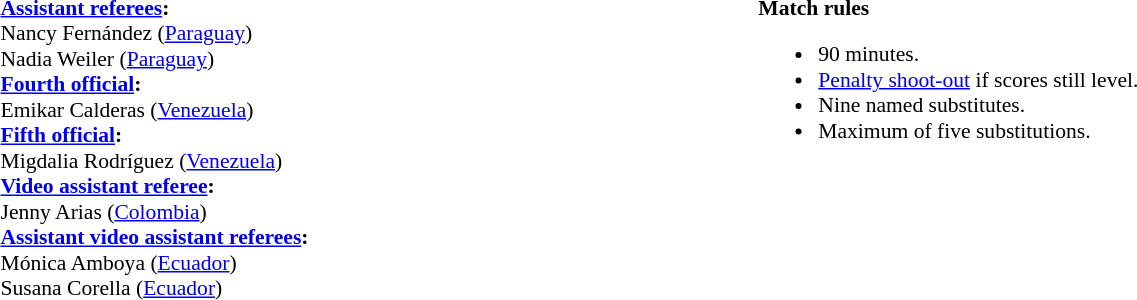<table width=100% style="font-size:90%">
<tr>
<td><br>
<strong><a href='#'>Assistant referees</a>:</strong>
<br>Nancy Fernández (<a href='#'>Paraguay</a>)
<br>Nadia Weiler (<a href='#'>Paraguay</a>)
<br><strong><a href='#'>Fourth official</a>:</strong>
<br>Emikar Calderas (<a href='#'>Venezuela</a>)
<br><strong><a href='#'>Fifth official</a>:</strong>
<br>Migdalia Rodríguez (<a href='#'>Venezuela</a>)
<br><strong><a href='#'>Video assistant referee</a>:</strong>
<br>Jenny Arias (<a href='#'>Colombia</a>)
<br><strong><a href='#'>Assistant video assistant referees</a>:</strong>
<br>Mónica Amboya (<a href='#'>Ecuador</a>)
<br>Susana Corella (<a href='#'>Ecuador</a>)</td>
<td style="width:60%; vertical-align:top;"><br><strong>Match rules</strong><ul><li>90 minutes.</li><li><a href='#'>Penalty shoot-out</a> if scores still level.</li><li>Nine named substitutes.</li><li>Maximum of five substitutions.</li></ul></td>
</tr>
</table>
